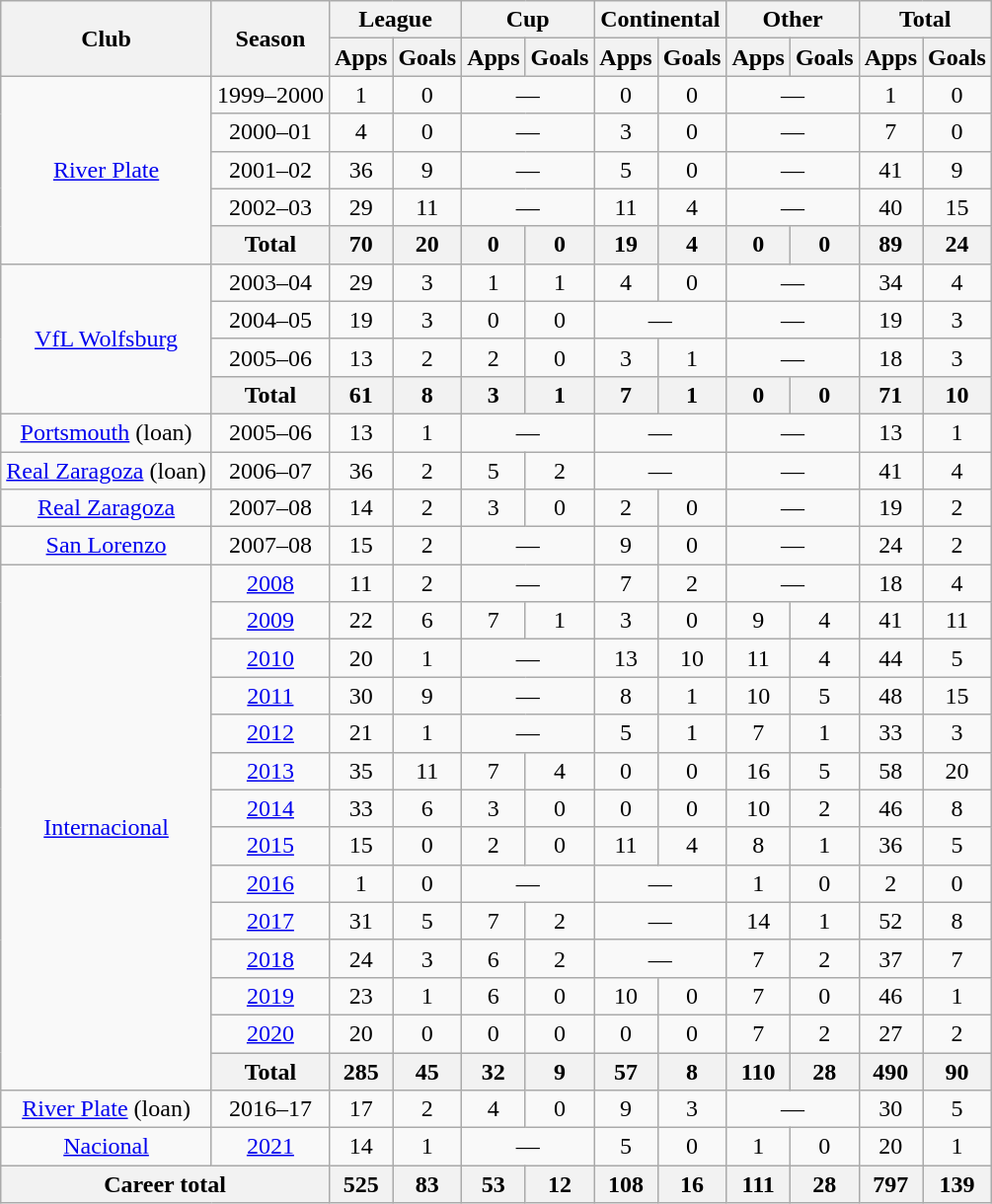<table class="wikitable" style="text-align:center">
<tr>
<th rowspan="2">Club</th>
<th rowspan="2">Season</th>
<th colspan="2">League</th>
<th colspan="2">Cup</th>
<th colspan="2">Continental</th>
<th colspan="2">Other</th>
<th colspan="2">Total</th>
</tr>
<tr>
<th>Apps</th>
<th>Goals</th>
<th>Apps</th>
<th>Goals</th>
<th>Apps</th>
<th>Goals</th>
<th>Apps</th>
<th>Goals</th>
<th>Apps</th>
<th>Goals</th>
</tr>
<tr>
<td rowspan="5"><a href='#'>River Plate</a></td>
<td>1999–2000</td>
<td>1</td>
<td>0</td>
<td colspan="2">—</td>
<td>0</td>
<td>0</td>
<td colspan="2">—</td>
<td>1</td>
<td>0</td>
</tr>
<tr>
<td>2000–01</td>
<td>4</td>
<td>0</td>
<td colspan="2">—</td>
<td>3</td>
<td>0</td>
<td colspan="2">—</td>
<td>7</td>
<td>0</td>
</tr>
<tr>
<td>2001–02</td>
<td>36</td>
<td>9</td>
<td colspan="2">—</td>
<td>5</td>
<td>0</td>
<td colspan="2">—</td>
<td>41</td>
<td>9</td>
</tr>
<tr>
<td>2002–03</td>
<td>29</td>
<td>11</td>
<td colspan="2">—</td>
<td>11</td>
<td>4</td>
<td colspan="2">—</td>
<td>40</td>
<td>15</td>
</tr>
<tr>
<th>Total</th>
<th>70</th>
<th>20</th>
<th>0</th>
<th>0</th>
<th>19</th>
<th>4</th>
<th>0</th>
<th>0</th>
<th>89</th>
<th>24</th>
</tr>
<tr>
<td rowspan="4"><a href='#'>VfL Wolfsburg</a></td>
<td>2003–04</td>
<td>29</td>
<td>3</td>
<td>1</td>
<td>1</td>
<td>4</td>
<td>0</td>
<td colspan="2">—</td>
<td>34</td>
<td>4</td>
</tr>
<tr>
<td>2004–05</td>
<td>19</td>
<td>3</td>
<td>0</td>
<td>0</td>
<td colspan="2">—</td>
<td colspan="2">—</td>
<td>19</td>
<td>3</td>
</tr>
<tr>
<td>2005–06</td>
<td>13</td>
<td>2</td>
<td>2</td>
<td>0</td>
<td>3</td>
<td>1</td>
<td colspan="2">—</td>
<td>18</td>
<td>3</td>
</tr>
<tr>
<th>Total</th>
<th>61</th>
<th>8</th>
<th>3</th>
<th>1</th>
<th>7</th>
<th>1</th>
<th>0</th>
<th>0</th>
<th>71</th>
<th>10</th>
</tr>
<tr>
<td><a href='#'>Portsmouth</a> (loan)</td>
<td>2005–06</td>
<td>13</td>
<td>1</td>
<td colspan="2">—</td>
<td colspan="2">—</td>
<td colspan="2">—</td>
<td>13</td>
<td>1</td>
</tr>
<tr>
<td><a href='#'>Real Zaragoza</a> (loan)</td>
<td>2006–07</td>
<td>36</td>
<td>2</td>
<td>5</td>
<td>2</td>
<td colspan="2">—</td>
<td colspan="2">—</td>
<td>41</td>
<td>4</td>
</tr>
<tr>
<td><a href='#'>Real Zaragoza</a></td>
<td>2007–08</td>
<td>14</td>
<td>2</td>
<td>3</td>
<td>0</td>
<td>2</td>
<td>0</td>
<td colspan="2">—</td>
<td>19</td>
<td>2</td>
</tr>
<tr>
<td><a href='#'>San Lorenzo</a></td>
<td>2007–08</td>
<td>15</td>
<td>2</td>
<td colspan="2">—</td>
<td>9</td>
<td>0</td>
<td colspan="2">—</td>
<td>24</td>
<td>2</td>
</tr>
<tr>
<td rowspan="14"><a href='#'>Internacional</a></td>
<td><a href='#'>2008</a></td>
<td>11</td>
<td>2</td>
<td colspan="2">—</td>
<td>7</td>
<td>2</td>
<td colspan="2">—</td>
<td>18</td>
<td>4</td>
</tr>
<tr>
<td><a href='#'>2009</a></td>
<td>22</td>
<td>6</td>
<td>7</td>
<td>1</td>
<td>3</td>
<td>0</td>
<td>9</td>
<td>4</td>
<td>41</td>
<td>11</td>
</tr>
<tr>
<td><a href='#'>2010</a></td>
<td>20</td>
<td>1</td>
<td colspan="2">—</td>
<td>13</td>
<td>10</td>
<td>11</td>
<td>4</td>
<td>44</td>
<td>5</td>
</tr>
<tr>
<td><a href='#'>2011</a></td>
<td>30</td>
<td>9</td>
<td colspan="2">—</td>
<td>8</td>
<td>1</td>
<td>10</td>
<td>5</td>
<td>48</td>
<td>15</td>
</tr>
<tr>
<td><a href='#'>2012</a></td>
<td>21</td>
<td>1</td>
<td colspan="2">—</td>
<td>5</td>
<td>1</td>
<td>7</td>
<td>1</td>
<td>33</td>
<td>3</td>
</tr>
<tr>
<td><a href='#'>2013</a></td>
<td>35</td>
<td>11</td>
<td>7</td>
<td>4</td>
<td>0</td>
<td>0</td>
<td>16</td>
<td>5</td>
<td>58</td>
<td>20</td>
</tr>
<tr>
<td><a href='#'>2014</a></td>
<td>33</td>
<td>6</td>
<td>3</td>
<td>0</td>
<td>0</td>
<td>0</td>
<td>10</td>
<td>2</td>
<td>46</td>
<td>8</td>
</tr>
<tr>
<td><a href='#'>2015</a></td>
<td>15</td>
<td>0</td>
<td>2</td>
<td>0</td>
<td>11</td>
<td>4</td>
<td>8</td>
<td>1</td>
<td>36</td>
<td>5</td>
</tr>
<tr>
<td><a href='#'>2016</a></td>
<td>1</td>
<td>0</td>
<td colspan="2">—</td>
<td colspan="2">—</td>
<td>1</td>
<td>0</td>
<td>2</td>
<td>0</td>
</tr>
<tr>
<td><a href='#'>2017</a></td>
<td>31</td>
<td>5</td>
<td>7</td>
<td>2</td>
<td colspan="2">—</td>
<td>14</td>
<td>1</td>
<td>52</td>
<td>8</td>
</tr>
<tr>
<td><a href='#'>2018</a></td>
<td>24</td>
<td>3</td>
<td>6</td>
<td>2</td>
<td colspan="2">—</td>
<td>7</td>
<td>2</td>
<td>37</td>
<td>7</td>
</tr>
<tr>
<td><a href='#'>2019</a></td>
<td>23</td>
<td>1</td>
<td>6</td>
<td>0</td>
<td>10</td>
<td>0</td>
<td>7</td>
<td>0</td>
<td>46</td>
<td>1</td>
</tr>
<tr>
<td><a href='#'>2020</a></td>
<td>20</td>
<td>0</td>
<td>0</td>
<td>0</td>
<td>0</td>
<td>0</td>
<td>7</td>
<td>2</td>
<td>27</td>
<td>2</td>
</tr>
<tr>
<th>Total</th>
<th>285</th>
<th>45</th>
<th>32</th>
<th>9</th>
<th>57</th>
<th>8</th>
<th>110</th>
<th>28</th>
<th>490</th>
<th>90</th>
</tr>
<tr>
<td><a href='#'>River Plate</a> (loan)</td>
<td>2016–17</td>
<td>17</td>
<td>2</td>
<td>4</td>
<td>0</td>
<td>9</td>
<td>3</td>
<td colspan="2">—</td>
<td>30</td>
<td>5</td>
</tr>
<tr>
<td><a href='#'>Nacional</a></td>
<td><a href='#'>2021</a></td>
<td>14</td>
<td>1</td>
<td colspan="2">—</td>
<td>5</td>
<td>0</td>
<td>1</td>
<td>0</td>
<td>20</td>
<td>1</td>
</tr>
<tr>
<th colspan="2">Career total</th>
<th>525</th>
<th>83</th>
<th>53</th>
<th>12</th>
<th>108</th>
<th>16</th>
<th>111</th>
<th>28</th>
<th>797</th>
<th>139</th>
</tr>
</table>
